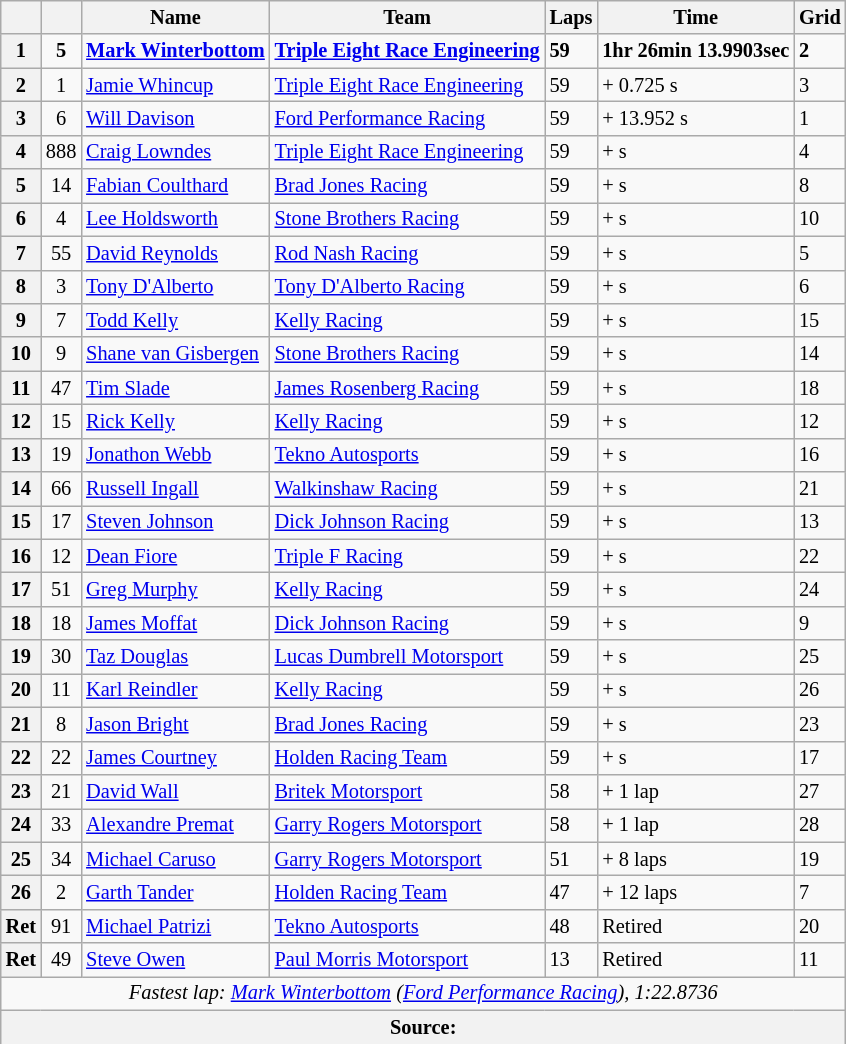<table class="wikitable" style="font-size: 85%">
<tr>
<th></th>
<th></th>
<th>Name</th>
<th>Team</th>
<th>Laps</th>
<th>Time</th>
<th>Grid</th>
</tr>
<tr>
<th>1</th>
<td align="center"><strong>5</strong></td>
<td> <strong><a href='#'>Mark Winterbottom</a></strong></td>
<td><strong><a href='#'>Triple Eight Race Engineering</a></strong></td>
<td><strong>59</strong></td>
<td><strong>1hr 26min 13.9903sec</strong></td>
<td><strong>2</strong></td>
</tr>
<tr>
<th>2</th>
<td align="center">1</td>
<td> <a href='#'>Jamie Whincup</a></td>
<td><a href='#'>Triple Eight Race Engineering</a></td>
<td>59</td>
<td>+ 0.725 s</td>
<td>3</td>
</tr>
<tr>
<th>3</th>
<td align="center">6</td>
<td> <a href='#'>Will Davison</a></td>
<td><a href='#'>Ford Performance Racing</a></td>
<td>59</td>
<td>+ 13.952 s</td>
<td>1</td>
</tr>
<tr>
<th>4</th>
<td align="center">888</td>
<td> <a href='#'>Craig Lowndes</a></td>
<td><a href='#'>Triple Eight Race Engineering</a></td>
<td>59</td>
<td>+ s</td>
<td>4</td>
</tr>
<tr>
<th>5</th>
<td align="center">14</td>
<td> <a href='#'>Fabian Coulthard</a></td>
<td><a href='#'>Brad Jones Racing</a></td>
<td>59</td>
<td>+ s</td>
<td>8</td>
</tr>
<tr>
<th>6</th>
<td align="center">4</td>
<td> <a href='#'>Lee Holdsworth</a></td>
<td><a href='#'>Stone Brothers Racing</a></td>
<td>59</td>
<td>+ s</td>
<td>10</td>
</tr>
<tr>
<th>7</th>
<td align="center">55</td>
<td> <a href='#'>David Reynolds</a></td>
<td><a href='#'>Rod Nash Racing</a></td>
<td>59</td>
<td>+ s</td>
<td>5</td>
</tr>
<tr>
<th>8</th>
<td align="center">3</td>
<td> <a href='#'>Tony D'Alberto</a></td>
<td><a href='#'>Tony D'Alberto Racing</a></td>
<td>59</td>
<td>+ s</td>
<td>6</td>
</tr>
<tr>
<th>9</th>
<td align="center">7</td>
<td> <a href='#'>Todd Kelly</a></td>
<td><a href='#'>Kelly Racing</a></td>
<td>59</td>
<td>+ s</td>
<td>15</td>
</tr>
<tr>
<th>10</th>
<td align="center">9</td>
<td> <a href='#'>Shane van Gisbergen</a></td>
<td><a href='#'>Stone Brothers Racing</a></td>
<td>59</td>
<td>+ s</td>
<td>14</td>
</tr>
<tr>
<th>11</th>
<td align="center">47</td>
<td> <a href='#'>Tim Slade</a></td>
<td><a href='#'>James Rosenberg Racing</a></td>
<td>59</td>
<td>+ s</td>
<td>18</td>
</tr>
<tr>
<th>12</th>
<td align="center">15</td>
<td> <a href='#'>Rick Kelly</a></td>
<td><a href='#'>Kelly Racing</a></td>
<td>59</td>
<td>+ s</td>
<td>12</td>
</tr>
<tr>
<th>13</th>
<td align="center">19</td>
<td> <a href='#'>Jonathon Webb</a></td>
<td><a href='#'>Tekno Autosports</a></td>
<td>59</td>
<td>+ s</td>
<td>16</td>
</tr>
<tr>
<th>14</th>
<td align="center">66</td>
<td> <a href='#'>Russell Ingall</a></td>
<td><a href='#'>Walkinshaw Racing</a></td>
<td>59</td>
<td>+ s</td>
<td>21</td>
</tr>
<tr>
<th>15</th>
<td align="center">17</td>
<td> <a href='#'>Steven Johnson</a></td>
<td><a href='#'>Dick Johnson Racing</a></td>
<td>59</td>
<td>+ s</td>
<td>13</td>
</tr>
<tr>
<th>16</th>
<td align="center">12</td>
<td> <a href='#'>Dean Fiore</a></td>
<td><a href='#'>Triple F Racing</a></td>
<td>59</td>
<td>+ s</td>
<td>22</td>
</tr>
<tr>
<th>17</th>
<td align="center">51</td>
<td> <a href='#'>Greg Murphy</a></td>
<td><a href='#'>Kelly Racing</a></td>
<td>59</td>
<td>+ s</td>
<td>24</td>
</tr>
<tr>
<th>18</th>
<td align="center">18</td>
<td> <a href='#'>James Moffat</a></td>
<td><a href='#'>Dick Johnson Racing</a></td>
<td>59</td>
<td>+ s</td>
<td>9</td>
</tr>
<tr>
<th>19</th>
<td align="center">30</td>
<td> <a href='#'>Taz Douglas</a></td>
<td><a href='#'>Lucas Dumbrell Motorsport</a></td>
<td>59</td>
<td>+ s</td>
<td>25</td>
</tr>
<tr>
<th>20</th>
<td align="center">11</td>
<td> <a href='#'>Karl Reindler</a></td>
<td><a href='#'>Kelly Racing</a></td>
<td>59</td>
<td>+ s</td>
<td>26</td>
</tr>
<tr>
<th>21</th>
<td align="center">8</td>
<td> <a href='#'>Jason Bright</a></td>
<td><a href='#'>Brad Jones Racing</a></td>
<td>59</td>
<td>+ s</td>
<td>23</td>
</tr>
<tr>
<th>22</th>
<td align="center">22</td>
<td> <a href='#'>James Courtney</a></td>
<td><a href='#'>Holden Racing Team</a></td>
<td>59</td>
<td>+ s</td>
<td>17</td>
</tr>
<tr>
<th>23</th>
<td align="center">21</td>
<td> <a href='#'>David Wall</a></td>
<td><a href='#'>Britek Motorsport</a></td>
<td>58</td>
<td>+ 1 lap</td>
<td>27</td>
</tr>
<tr>
<th>24</th>
<td align="center">33</td>
<td> <a href='#'>Alexandre Premat</a></td>
<td><a href='#'>Garry Rogers Motorsport</a></td>
<td>58</td>
<td>+ 1 lap</td>
<td>28</td>
</tr>
<tr>
<th>25</th>
<td align="center">34</td>
<td> <a href='#'>Michael Caruso</a></td>
<td><a href='#'>Garry Rogers Motorsport</a></td>
<td>51</td>
<td>+ 8 laps</td>
<td>19</td>
</tr>
<tr>
<th>26</th>
<td align="center">2</td>
<td> <a href='#'>Garth Tander</a></td>
<td><a href='#'>Holden Racing Team</a></td>
<td>47</td>
<td>+ 12 laps</td>
<td>7</td>
</tr>
<tr>
<th>Ret</th>
<td align="center">91</td>
<td> <a href='#'>Michael Patrizi</a></td>
<td><a href='#'>Tekno Autosports</a></td>
<td>48</td>
<td>Retired</td>
<td>20</td>
</tr>
<tr>
<th>Ret</th>
<td align="center">49</td>
<td> <a href='#'>Steve Owen</a></td>
<td><a href='#'>Paul Morris Motorsport</a></td>
<td>13</td>
<td>Retired</td>
<td>11</td>
</tr>
<tr>
<td colspan=8 align="center"><em>Fastest lap: <a href='#'>Mark Winterbottom</a> (<a href='#'>Ford Performance Racing</a>), 1:22.8736</em></td>
</tr>
<tr>
<th colspan=8>Source:</th>
</tr>
<tr>
</tr>
</table>
